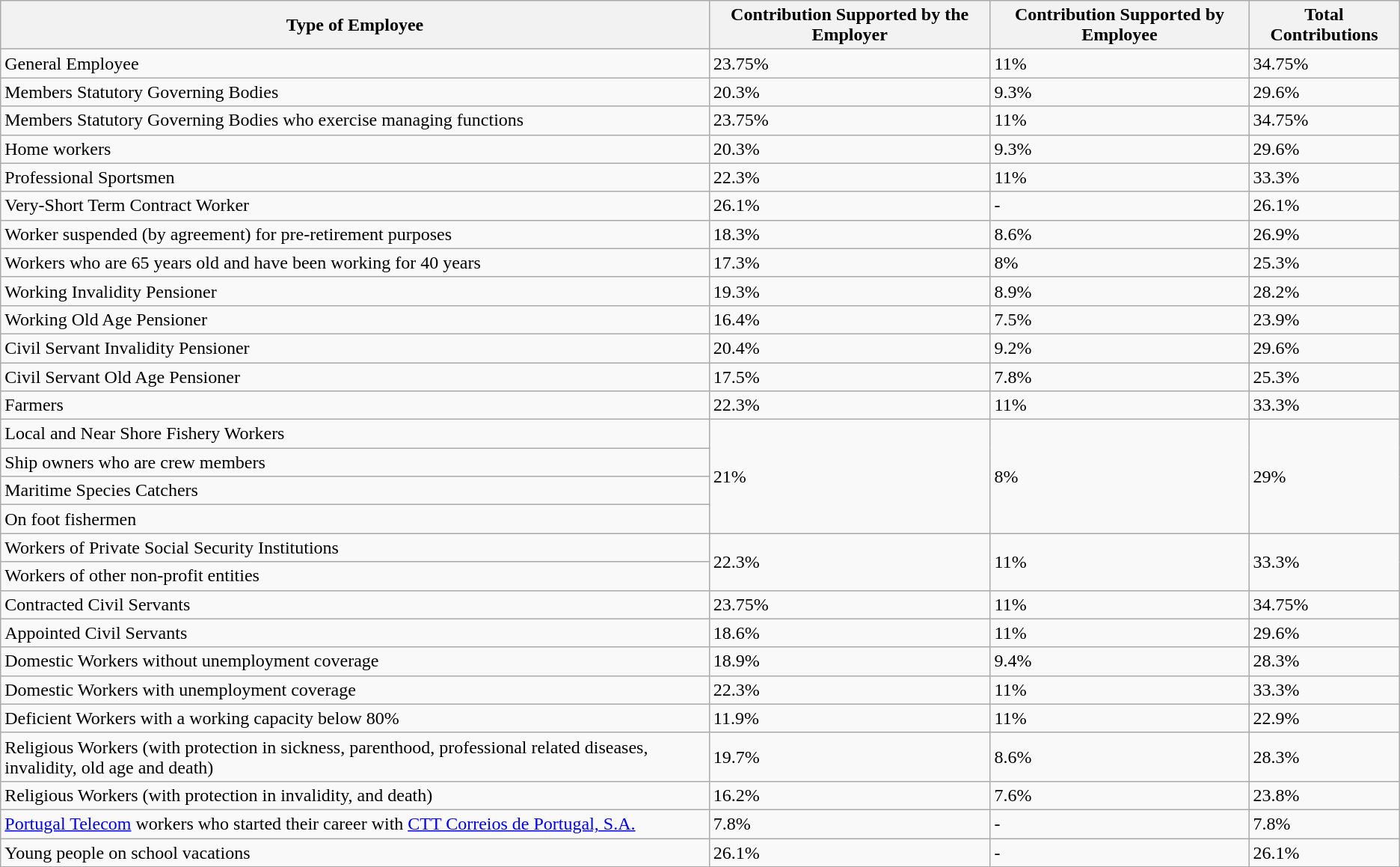<table class="wikitable sortable">
<tr>
<th>Type of Employee</th>
<th>Contribution Supported by the Employer</th>
<th>Contribution Supported by Employee</th>
<th>Total Contributions</th>
</tr>
<tr>
<td>General Employee</td>
<td>23.75%</td>
<td>11%</td>
<td>34.75%</td>
</tr>
<tr>
<td>Members Statutory Governing Bodies</td>
<td>20.3%</td>
<td>9.3%</td>
<td>29.6%</td>
</tr>
<tr>
<td>Members Statutory Governing Bodies who exercise managing functions</td>
<td>23.75%</td>
<td>11%</td>
<td>34.75%</td>
</tr>
<tr>
<td>Home workers</td>
<td>20.3%</td>
<td>9.3%</td>
<td>29.6%</td>
</tr>
<tr>
<td>Professional Sportsmen</td>
<td>22.3%</td>
<td>11%</td>
<td>33.3%</td>
</tr>
<tr>
<td>Very-Short Term Contract Worker</td>
<td>26.1%</td>
<td>-</td>
<td>26.1%</td>
</tr>
<tr>
<td>Worker suspended (by agreement) for pre-retirement purposes</td>
<td>18.3%</td>
<td>8.6%</td>
<td>26.9%</td>
</tr>
<tr>
<td>Workers who are 65 years old and have been working for 40 years</td>
<td>17.3%</td>
<td>8%</td>
<td>25.3%</td>
</tr>
<tr>
<td>Working Invalidity Pensioner</td>
<td>19.3%</td>
<td>8.9%</td>
<td>28.2%</td>
</tr>
<tr>
<td>Working Old Age Pensioner</td>
<td>16.4%</td>
<td>7.5%</td>
<td>23.9%</td>
</tr>
<tr>
<td>Civil Servant Invalidity Pensioner</td>
<td>20.4%</td>
<td>9.2%</td>
<td>29.6%</td>
</tr>
<tr>
<td>Civil Servant Old Age Pensioner</td>
<td>17.5%</td>
<td>7.8%</td>
<td>25.3%</td>
</tr>
<tr>
<td>Farmers</td>
<td>22.3%</td>
<td>11%</td>
<td>33.3%</td>
</tr>
<tr>
<td>Local and Near Shore Fishery Workers</td>
<td rowspan="4">21%</td>
<td rowspan="4">8%</td>
<td rowspan="4">29%</td>
</tr>
<tr>
<td>Ship owners who are crew members</td>
</tr>
<tr>
<td>Maritime Species Catchers</td>
</tr>
<tr>
<td>On foot fishermen</td>
</tr>
<tr>
<td>Workers of Private Social Security Institutions</td>
<td rowspan="2">22.3%</td>
<td rowspan="2">11%</td>
<td rowspan="2">33.3%</td>
</tr>
<tr>
<td>Workers of other non-profit entities</td>
</tr>
<tr>
<td>Contracted Civil Servants</td>
<td>23.75%</td>
<td>11%</td>
<td>34.75%</td>
</tr>
<tr>
<td>Appointed Civil Servants</td>
<td>18.6%</td>
<td>11%</td>
<td>29.6%</td>
</tr>
<tr>
<td>Domestic Workers without unemployment coverage</td>
<td>18.9%</td>
<td>9.4%</td>
<td>28.3%</td>
</tr>
<tr>
<td>Domestic Workers with unemployment coverage</td>
<td>22.3%</td>
<td>11%</td>
<td>33.3%</td>
</tr>
<tr>
<td>Deficient Workers with a working capacity below 80%</td>
<td>11.9%</td>
<td>11%</td>
<td>22.9%</td>
</tr>
<tr>
<td>Religious Workers (with protection in sickness, parenthood, professional related diseases, invalidity, old age and death)</td>
<td>19.7%</td>
<td>8.6%</td>
<td>28.3%</td>
</tr>
<tr>
<td>Religious Workers (with protection in invalidity, and death)</td>
<td>16.2%</td>
<td>7.6%</td>
<td>23.8%</td>
</tr>
<tr>
<td><a href='#'>Portugal Telecom</a> workers who started their career with <a href='#'>CTT Correios de Portugal, S.A.</a></td>
<td>7.8%</td>
<td>-</td>
<td>7.8%</td>
</tr>
<tr>
<td>Young people on school vacations</td>
<td>26.1%</td>
<td>-</td>
<td>26.1%</td>
</tr>
</table>
